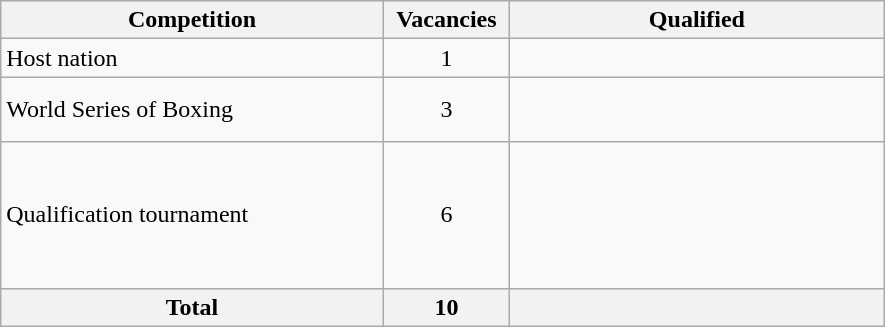<table class = "wikitable" width=590>
<tr>
<th width=300>Competition</th>
<th width=80>Vacancies</th>
<th width=300>Qualified</th>
</tr>
<tr>
<td>Host nation</td>
<td align="center">1</td>
<td></td>
</tr>
<tr>
<td>World Series of Boxing</td>
<td align="center">3</td>
<td><br><br></td>
</tr>
<tr>
<td>Qualification tournament</td>
<td align="center">6</td>
<td><br><br><br><br><br></td>
</tr>
<tr>
<th>Total</th>
<th>10</th>
<th></th>
</tr>
</table>
